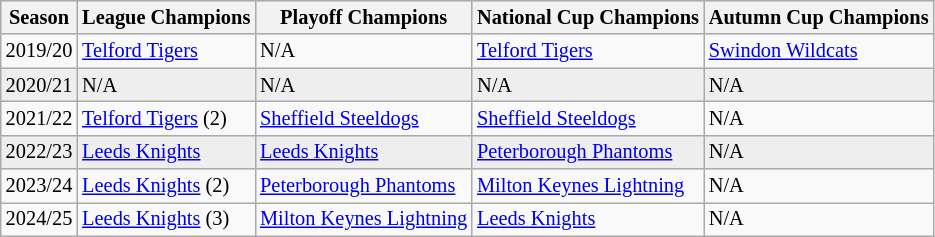<table class="wikitable sortable" style="font-size:85%">
<tr bgcolor="#dddddd">
<th><strong>Season</strong></th>
<th><strong>League Champions</strong></th>
<th><strong>Playoff Champions</strong></th>
<th><strong>National Cup Champions</strong></th>
<th><strong>Autumn Cup Champions</strong></th>
</tr>
<tr>
<td>2019/20</td>
<td><a href='#'>Telford Tigers</a></td>
<td>N/A</td>
<td><a href='#'>Telford Tigers</a></td>
<td><a href='#'>Swindon Wildcats</a></td>
</tr>
<tr bgcolor="#eeeeee">
<td>2020/21</td>
<td>N/A</td>
<td>N/A</td>
<td>N/A</td>
<td>N/A</td>
</tr>
<tr>
<td>2021/22</td>
<td><a href='#'>Telford Tigers</a> (2)</td>
<td><a href='#'>Sheffield Steeldogs</a></td>
<td><a href='#'>Sheffield Steeldogs</a></td>
<td>N/A</td>
</tr>
<tr bgcolor="#eeeeee">
<td>2022/23</td>
<td><a href='#'>Leeds Knights</a></td>
<td><a href='#'>Leeds Knights</a></td>
<td><a href='#'>Peterborough Phantoms</a></td>
<td>N/A</td>
</tr>
<tr>
<td>2023/24</td>
<td><a href='#'>Leeds Knights</a> (2)</td>
<td><a href='#'>Peterborough Phantoms</a></td>
<td><a href='#'>Milton Keynes Lightning</a></td>
<td>N/A</td>
</tr>
<tr>
<td>2024/25</td>
<td><a href='#'>Leeds Knights</a> (3)</td>
<td><a href='#'>Milton Keynes Lightning</a></td>
<td><a href='#'>Leeds Knights</a></td>
<td>N/A</td>
</tr>
</table>
